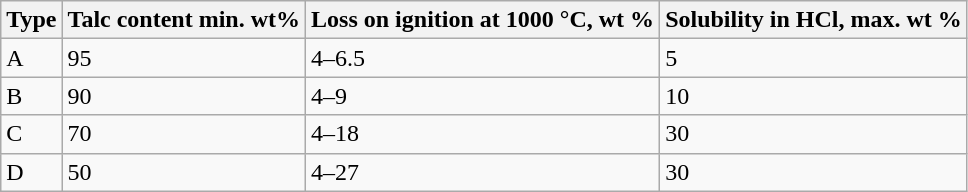<table class="wikitable">
<tr>
<th>Type</th>
<th>Talc content min. wt%</th>
<th>Loss on ignition at 1000 °C, wt %</th>
<th>Solubility in HCl, max. wt %</th>
</tr>
<tr>
<td>A</td>
<td>95</td>
<td>4–6.5</td>
<td>5</td>
</tr>
<tr>
<td>B</td>
<td>90</td>
<td>4–9</td>
<td>10</td>
</tr>
<tr>
<td>C</td>
<td>70</td>
<td>4–18</td>
<td>30</td>
</tr>
<tr>
<td>D</td>
<td>50</td>
<td>4–27</td>
<td>30</td>
</tr>
</table>
